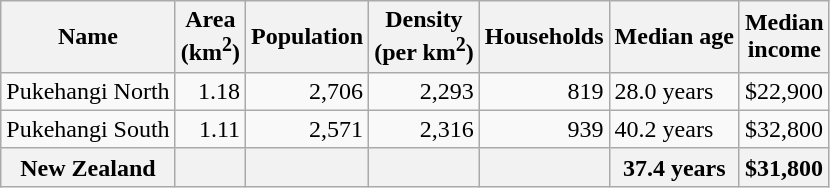<table class="wikitable">
<tr>
<th>Name</th>
<th>Area<br>(km<sup>2</sup>)</th>
<th>Population</th>
<th>Density<br>(per km<sup>2</sup>)</th>
<th>Households</th>
<th>Median age</th>
<th>Median<br>income</th>
</tr>
<tr>
<td>Pukehangi North</td>
<td style="text-align:right;">1.18</td>
<td style="text-align:right;">2,706</td>
<td style="text-align:right;">2,293</td>
<td style="text-align:right;">819</td>
<td>28.0 years</td>
<td>$22,900</td>
</tr>
<tr>
<td>Pukehangi South</td>
<td style="text-align:right;">1.11</td>
<td style="text-align:right;">2,571</td>
<td style="text-align:right;">2,316</td>
<td style="text-align:right;">939</td>
<td>40.2 years</td>
<td>$32,800</td>
</tr>
<tr>
<th>New Zealand</th>
<th></th>
<th></th>
<th></th>
<th></th>
<th>37.4 years</th>
<th style="text-align:left;">$31,800</th>
</tr>
</table>
